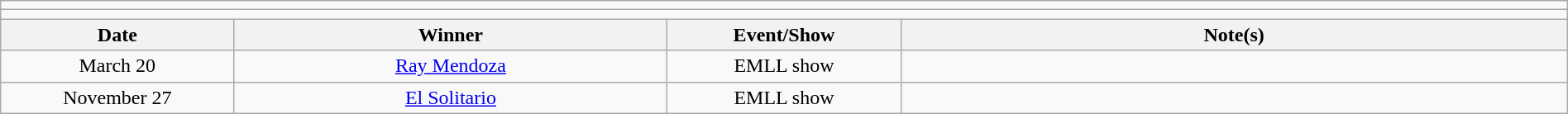<table class="wikitable" style="text-align:center; width:100%;">
<tr>
<td colspan=5></td>
</tr>
<tr>
<td colspan=5><strong></strong></td>
</tr>
<tr>
<th width=14%>Date</th>
<th width=26%>Winner</th>
<th width=14%>Event/Show</th>
<th width=40%>Note(s)</th>
</tr>
<tr>
<td>March 20</td>
<td><a href='#'>Ray Mendoza</a></td>
<td>EMLL show</td>
<td align=left></td>
</tr>
<tr>
<td>November 27</td>
<td><a href='#'>El Solitario</a></td>
<td>EMLL show</td>
<td align=left></td>
</tr>
</table>
